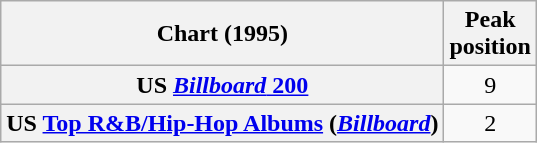<table class="wikitable sortable plainrowheaders" style="text-align:center">
<tr>
<th scope="col">Chart (1995)</th>
<th scope="col">Peak<br>position</th>
</tr>
<tr>
<th scope="row">US <a href='#'><em>Billboard</em> 200</a></th>
<td>9</td>
</tr>
<tr>
<th scope="row">US <a href='#'>Top R&B/Hip-Hop Albums</a> (<em><a href='#'>Billboard</a></em>)</th>
<td>2</td>
</tr>
</table>
